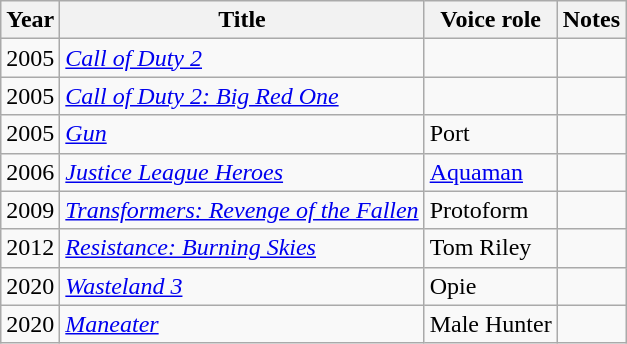<table class="wikitable sortable">
<tr>
<th>Year</th>
<th>Title</th>
<th>Voice role</th>
<th class="unsortable">Notes</th>
</tr>
<tr>
<td>2005</td>
<td><em><a href='#'>Call of Duty 2</a></em></td>
<td></td>
<td></td>
</tr>
<tr>
<td>2005</td>
<td><em><a href='#'>Call of Duty 2: Big Red One</a></em></td>
<td></td>
<td></td>
</tr>
<tr>
<td>2005</td>
<td><em><a href='#'>Gun</a></em></td>
<td>Port</td>
<td></td>
</tr>
<tr>
<td>2006</td>
<td><em><a href='#'>Justice League Heroes</a></em></td>
<td><a href='#'>Aquaman</a></td>
<td></td>
</tr>
<tr>
<td>2009</td>
<td><em><a href='#'>Transformers: Revenge of the Fallen</a></em></td>
<td>Protoform</td>
<td></td>
</tr>
<tr>
<td>2012</td>
<td><em><a href='#'>Resistance: Burning Skies</a></em></td>
<td>Tom Riley</td>
<td></td>
</tr>
<tr>
<td>2020</td>
<td><em><a href='#'>Wasteland 3</a></em></td>
<td>Opie</td>
<td></td>
</tr>
<tr>
<td>2020</td>
<td><em><a href='#'>Maneater</a></em></td>
<td>Male Hunter</td>
<td></td>
</tr>
</table>
